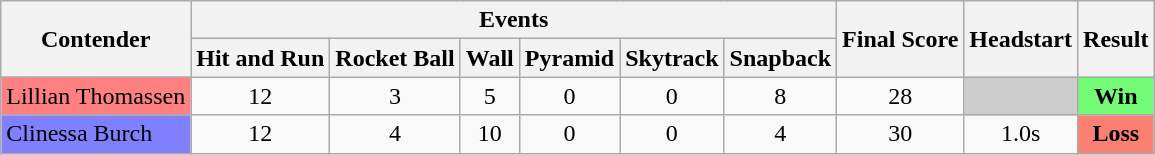<table class="wikitable" style="text-align:center;">
<tr>
<th rowspan=2>Contender</th>
<th colspan=6>Events</th>
<th rowspan=2>Final Score</th>
<th rowspan=2>Headstart</th>
<th rowspan=2>Result</th>
</tr>
<tr>
<th>Hit and Run</th>
<th>Rocket Ball</th>
<th>Wall</th>
<th>Pyramid</th>
<th>Skytrack</th>
<th>Snapback</th>
</tr>
<tr>
<td bgcolor=#ff8080 style="text-align:left;">Lillian Thomassen</td>
<td>12</td>
<td>3</td>
<td>5</td>
<td>0</td>
<td>0</td>
<td>8</td>
<td>28</td>
<td style="background:#ccc"></td>
<td style="text-align:center; background:#73fb76;"><strong>Win</strong></td>
</tr>
<tr>
<td bgcolor=#8080ff style="text-align:left;">Clinessa Burch</td>
<td>12</td>
<td>4</td>
<td>10</td>
<td>0</td>
<td>0</td>
<td>4</td>
<td>30</td>
<td>1.0s</td>
<td style="text-align:center; background:salmon;"><strong>Loss</strong></td>
</tr>
</table>
